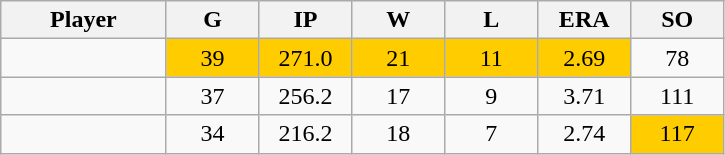<table class="wikitable sortable">
<tr>
<th bgcolor="#DDDDFF" width="16%">Player</th>
<th bgcolor="#DDDDFF" width="9%">G</th>
<th bgcolor="#DDDDFF" width="9%">IP</th>
<th bgcolor="#DDDDFF" width="9%">W</th>
<th bgcolor="#DDDDFF" width="9%">L</th>
<th bgcolor="#DDDDFF" width="9%">ERA</th>
<th bgcolor="#DDDDFF" width="9%">SO</th>
</tr>
<tr align="center">
<td></td>
<td bgcolor=#ffcc00>39</td>
<td bgcolor=#ffcc00>271.0</td>
<td bgcolor=#ffcc00>21</td>
<td bgcolor=#ffcc00>11</td>
<td bgcolor=#ffcc00>2.69</td>
<td>78</td>
</tr>
<tr align="center">
<td></td>
<td>37</td>
<td>256.2</td>
<td>17</td>
<td>9</td>
<td>3.71</td>
<td>111</td>
</tr>
<tr align="center">
<td></td>
<td>34</td>
<td>216.2</td>
<td>18</td>
<td>7</td>
<td>2.74</td>
<td bgcolor=#ffcc00>117</td>
</tr>
</table>
